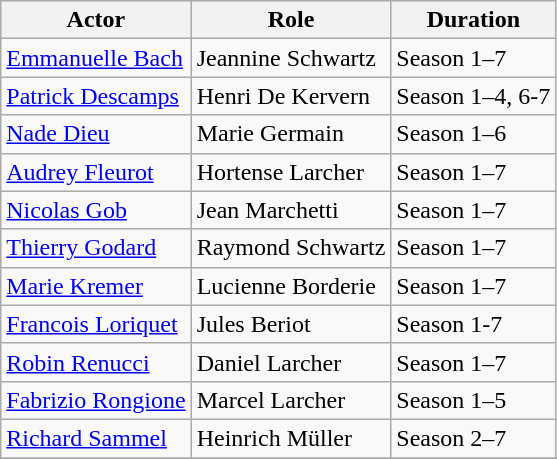<table class="wikitable">
<tr>
<th>Actor</th>
<th>Role</th>
<th>Duration</th>
</tr>
<tr>
<td><a href='#'>Emmanuelle Bach</a></td>
<td>Jeannine Schwartz</td>
<td>Season 1–7</td>
</tr>
<tr>
<td><a href='#'>Patrick Descamps</a></td>
<td>Henri De Kervern</td>
<td>Season 1–4, 6-7</td>
</tr>
<tr>
<td><a href='#'>Nade Dieu</a></td>
<td>Marie Germain</td>
<td>Season 1–6</td>
</tr>
<tr>
<td><a href='#'>Audrey Fleurot</a></td>
<td>Hortense Larcher</td>
<td>Season 1–7</td>
</tr>
<tr>
<td><a href='#'>Nicolas Gob</a></td>
<td>Jean Marchetti</td>
<td>Season 1–7</td>
</tr>
<tr>
<td><a href='#'>Thierry Godard</a></td>
<td>Raymond Schwartz</td>
<td>Season 1–7</td>
</tr>
<tr>
<td><a href='#'>Marie Kremer</a></td>
<td>Lucienne Borderie</td>
<td>Season 1–7</td>
</tr>
<tr>
<td><a href='#'>Francois Loriquet</a></td>
<td>Jules Beriot</td>
<td>Season 1-7</td>
</tr>
<tr>
<td><a href='#'>Robin Renucci</a></td>
<td>Daniel Larcher</td>
<td>Season 1–7</td>
</tr>
<tr>
<td><a href='#'>Fabrizio Rongione</a></td>
<td>Marcel Larcher</td>
<td>Season 1–5</td>
</tr>
<tr>
<td><a href='#'>Richard Sammel</a></td>
<td>Heinrich Müller</td>
<td>Season 2–7</td>
</tr>
<tr>
</tr>
</table>
